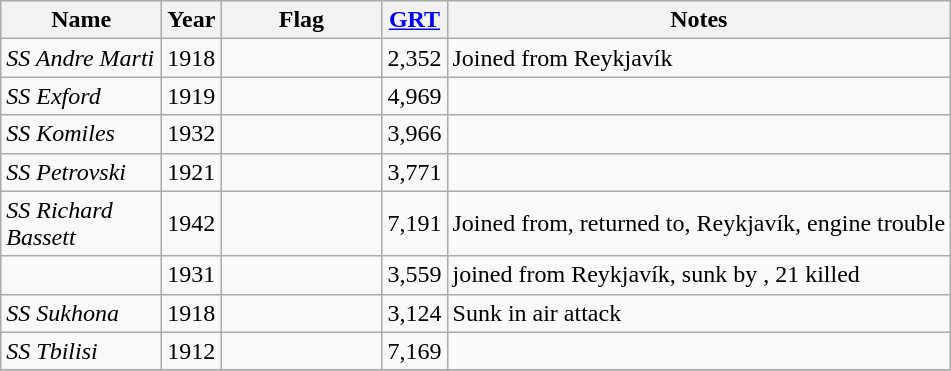<table class="wikitable sortable nowraplinks">
<tr>
<th scope="col" width="100px">Name</th>
<th scope="col" width="30px">Year</th>
<th scope="col" width="100px">Flag</th>
<th scope="col" width="30px"><a href='#'>GRT</a></th>
<th>Notes</th>
</tr>
<tr>
<td align="left"><em>SS Andre Marti</em></td>
<td align="left">1918</td>
<td align="left"></td>
<td align="right">2,352</td>
<td>Joined from Reykjavík</td>
</tr>
<tr>
<td align="left"><em>SS Exford</em></td>
<td align="left">1919</td>
<td align="left"></td>
<td align="right">4,969</td>
<td></td>
</tr>
<tr>
<td align="left"><em>SS Komiles</em></td>
<td align="left">1932</td>
<td align="left"></td>
<td align="right">3,966</td>
<td></td>
</tr>
<tr>
<td align="left"><em>SS Petrovski</em></td>
<td align="left">1921</td>
<td align="left"></td>
<td align="right">3,771</td>
<td></td>
</tr>
<tr>
<td align="left"><em>SS Richard Bassett</em></td>
<td align="left">1942</td>
<td align="left"></td>
<td align="right">7,191</td>
<td>Joined from, returned to, Reykjavík, engine trouble</td>
</tr>
<tr>
<td align="left"></td>
<td align="left">1931</td>
<td align="left"></td>
<td align="right">3,559</td>
<td>joined from Reykjavík, sunk by , 21 killed</td>
</tr>
<tr>
<td align="left"><em>SS Sukhona</em></td>
<td align="left">1918</td>
<td align="left"></td>
<td align="right">3,124</td>
<td>Sunk in air attack</td>
</tr>
<tr>
<td align="left"><em>SS Tbilisi</em></td>
<td align="left">1912</td>
<td align="left"></td>
<td align="right">7,169</td>
<td></td>
</tr>
<tr>
</tr>
</table>
